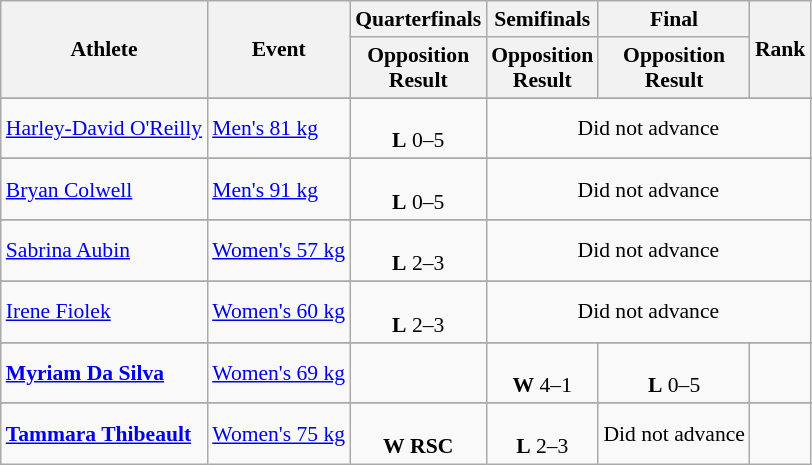<table class="wikitable" style="font-size:90%">
<tr>
<th rowspan=2>Athlete</th>
<th rowspan=2>Event</th>
<th>Quarterfinals</th>
<th>Semifinals</th>
<th>Final</th>
<th rowspan="2">Rank</th>
</tr>
<tr>
<th>Opposition<br>Result</th>
<th>Opposition<br>Result</th>
<th>Opposition<br>Result</th>
</tr>
<tr>
</tr>
<tr align=center>
<td align=left><a href='#'>Harley-David O'Reilly</a></td>
<td align=left><a href='#'>Men's 81 kg</a></td>
<td><br><strong>L</strong> 0–5</td>
<td colspan=4>Did not advance</td>
</tr>
<tr>
</tr>
<tr align=center>
<td align=left><a href='#'>Bryan Colwell</a></td>
<td align=left><a href='#'>Men's 91 kg</a></td>
<td><br><strong>L</strong> 0–5</td>
<td colspan=4>Did not advance</td>
</tr>
<tr>
</tr>
<tr align=center>
<td align=left><a href='#'>Sabrina Aubin</a></td>
<td align=left><a href='#'>Women's 57 kg</a></td>
<td><br><strong>L</strong> 2–3</td>
<td colspan=4>Did not advance</td>
</tr>
<tr>
</tr>
<tr align=center>
<td align=left><a href='#'>Irene Fiolek</a></td>
<td align=left><a href='#'>Women's 60 kg</a></td>
<td><br><strong>L</strong> 2–3</td>
<td colspan=4>Did not advance</td>
</tr>
<tr>
</tr>
<tr align=center>
<td align=left><strong><a href='#'>Myriam Da Silva</a></strong></td>
<td align=left><a href='#'>Women's 69 kg</a></td>
<td></td>
<td><br><strong>W</strong> 4–1</td>
<td><br><strong>L</strong> 0–5</td>
<td></td>
</tr>
<tr>
</tr>
<tr align=center>
<td align=left><strong><a href='#'>Tammara Thibeault</a></strong></td>
<td align=left><a href='#'>Women's 75 kg</a></td>
<td><br><strong>W</strong> <strong>RSC</strong></td>
<td><br><strong>L</strong> 2–3</td>
<td>Did not advance</td>
<td></td>
</tr>
</table>
